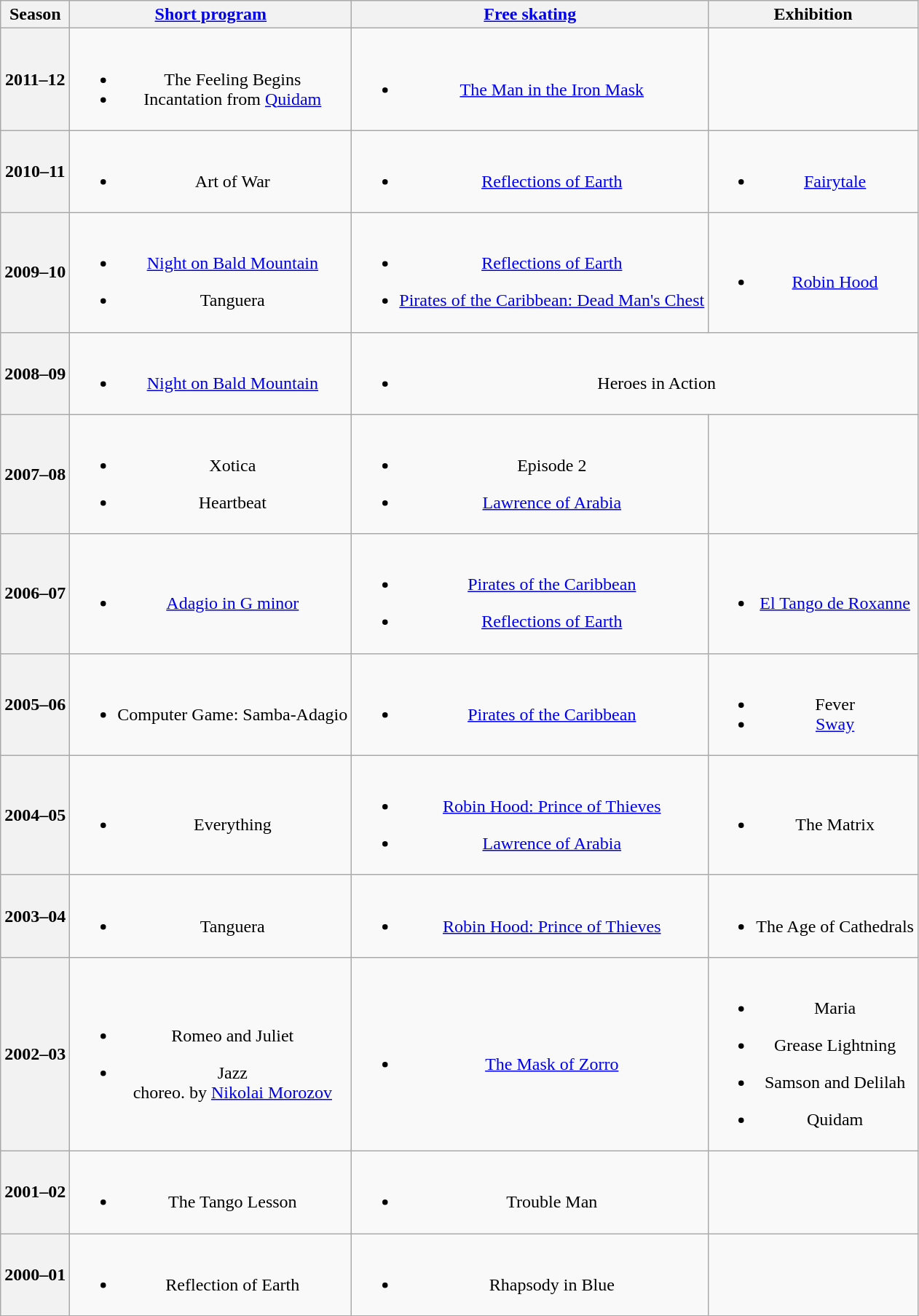<table class="wikitable" style="text-align:center">
<tr>
<th>Season</th>
<th><a href='#'>Short program</a></th>
<th><a href='#'>Free skating</a></th>
<th>Exhibition</th>
</tr>
<tr>
<th>2011–12 <br> </th>
<td><br><ul><li>The Feeling Begins <br></li><li>Incantation from <a href='#'>Quidam</a> <br></li></ul></td>
<td><br><ul><li><a href='#'>The Man in the Iron Mask</a> <br></li></ul></td>
<td></td>
</tr>
<tr>
<th>2010–11 <br> </th>
<td><br><ul><li>Art of War <br></li></ul></td>
<td><br><ul><li><a href='#'>Reflections of Earth</a> <br></li></ul></td>
<td><br><ul><li><a href='#'>Fairytale</a> <br></li></ul></td>
</tr>
<tr>
<th>2009–10 <br> </th>
<td><br><ul><li><a href='#'>Night on Bald Mountain</a> <br></li></ul><ul><li>Tanguera <br></li></ul></td>
<td><br><ul><li><a href='#'>Reflections of Earth</a> <br></li></ul><ul><li><a href='#'>Pirates of the Caribbean: Dead Man's Chest</a> <br></li></ul></td>
<td><br><ul><li><a href='#'>Robin Hood</a></li></ul></td>
</tr>
<tr>
<th>2008–09 <br> </th>
<td><br><ul><li><a href='#'>Night on Bald Mountain</a> <br></li></ul></td>
<td colspan=2><br><ul><li>Heroes in Action <br></li></ul></td>
</tr>
<tr>
<th>2007–08 <br> </th>
<td><br><ul><li>Xotica <br></li></ul><ul><li>Heartbeat <br></li></ul></td>
<td><br><ul><li>Episode 2 <br></li></ul><ul><li><a href='#'>Lawrence of Arabia</a> <br></li></ul></td>
<td></td>
</tr>
<tr>
<th>2006–07 <br> </th>
<td><br><ul><li><a href='#'>Adagio in G minor</a> <br></li></ul></td>
<td><br><ul><li><a href='#'>Pirates of the Caribbean</a> <br></li></ul><ul><li><a href='#'>Reflections of Earth</a> <br></li></ul></td>
<td><br><ul><li><a href='#'>El Tango de Roxanne</a> <br></li></ul></td>
</tr>
<tr>
<th>2005–06 <br> </th>
<td><br><ul><li>Computer Game: Samba-Adagio <br></li></ul></td>
<td><br><ul><li><a href='#'>Pirates of the Caribbean</a> <br></li></ul></td>
<td><br><ul><li>Fever</li><li><a href='#'>Sway</a> <br></li></ul></td>
</tr>
<tr>
<th>2004–05 <br> </th>
<td><br><ul><li>Everything <br></li></ul></td>
<td><br><ul><li><a href='#'>Robin Hood: Prince of Thieves</a> <br></li></ul><ul><li><a href='#'>Lawrence of Arabia</a> <br></li></ul></td>
<td><br><ul><li>The Matrix</li></ul></td>
</tr>
<tr>
<th>2003–04 <br> </th>
<td><br><ul><li>Tanguera <br></li></ul></td>
<td><br><ul><li><a href='#'>Robin Hood: Prince of Thieves</a> <br></li></ul></td>
<td><br><ul><li>The Age of Cathedrals <br></li></ul></td>
</tr>
<tr>
<th>2002–03 <br> </th>
<td><br><ul><li>Romeo and Juliet <br></li></ul><ul><li>Jazz <br> choreo. by <a href='#'>Nikolai Morozov</a></li></ul></td>
<td><br><ul><li><a href='#'>The Mask of Zorro</a> <br></li></ul></td>
<td><br><ul><li>Maria <br></li></ul><ul><li>Grease Lightning</li></ul><ul><li>Samson and Delilah</li></ul><ul><li>Quidam <br></li></ul></td>
</tr>
<tr>
<th>2001–02 <br> </th>
<td><br><ul><li>The Tango Lesson <br></li></ul></td>
<td><br><ul><li>Trouble Man <br></li></ul></td>
<td></td>
</tr>
<tr>
<th>2000–01 <br> </th>
<td><br><ul><li>Reflection of Earth <br></li></ul></td>
<td><br><ul><li>Rhapsody in Blue <br></li></ul></td>
<td></td>
</tr>
</table>
